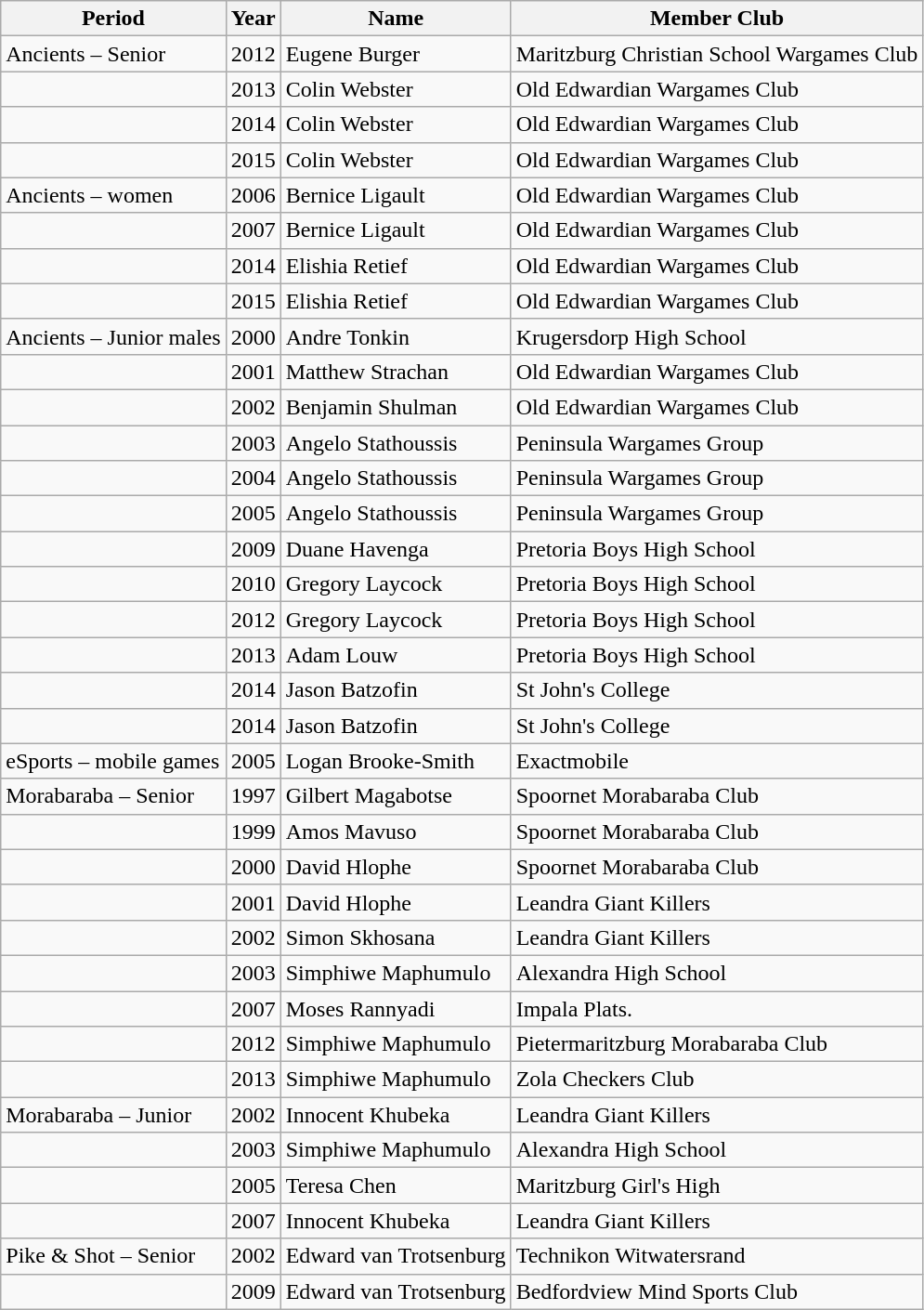<table class="wikitable">
<tr>
<th>Period</th>
<th>Year</th>
<th>Name</th>
<th>Member Club</th>
</tr>
<tr>
<td>Ancients – Senior</td>
<td>2012</td>
<td>Eugene Burger</td>
<td>Maritzburg Christian School Wargames Club</td>
</tr>
<tr>
<td></td>
<td>2013</td>
<td>Colin Webster</td>
<td>Old Edwardian Wargames Club</td>
</tr>
<tr>
<td></td>
<td>2014</td>
<td>Colin Webster</td>
<td>Old Edwardian Wargames Club</td>
</tr>
<tr>
<td></td>
<td>2015</td>
<td>Colin Webster</td>
<td>Old Edwardian Wargames Club</td>
</tr>
<tr>
<td>Ancients – women</td>
<td>2006</td>
<td>Bernice Ligault</td>
<td>Old Edwardian Wargames Club</td>
</tr>
<tr>
<td></td>
<td>2007</td>
<td>Bernice Ligault</td>
<td>Old Edwardian Wargames Club</td>
</tr>
<tr>
<td></td>
<td>2014</td>
<td>Elishia Retief</td>
<td>Old Edwardian Wargames Club</td>
</tr>
<tr>
<td></td>
<td>2015</td>
<td>Elishia Retief</td>
<td>Old Edwardian Wargames Club</td>
</tr>
<tr>
<td>Ancients – Junior males</td>
<td>2000</td>
<td>Andre Tonkin</td>
<td>Krugersdorp High School</td>
</tr>
<tr>
<td></td>
<td>2001</td>
<td>Matthew Strachan</td>
<td>Old Edwardian Wargames Club</td>
</tr>
<tr>
<td></td>
<td>2002</td>
<td>Benjamin Shulman</td>
<td>Old Edwardian Wargames Club</td>
</tr>
<tr>
<td></td>
<td>2003</td>
<td>Angelo Stathoussis</td>
<td>Peninsula Wargames Group</td>
</tr>
<tr>
<td></td>
<td>2004</td>
<td>Angelo Stathoussis</td>
<td>Peninsula Wargames Group</td>
</tr>
<tr>
<td></td>
<td>2005</td>
<td>Angelo Stathoussis</td>
<td>Peninsula Wargames Group</td>
</tr>
<tr>
<td></td>
<td>2009</td>
<td>Duane Havenga</td>
<td>Pretoria Boys High School</td>
</tr>
<tr>
<td></td>
<td>2010</td>
<td>Gregory Laycock</td>
<td>Pretoria Boys High School</td>
</tr>
<tr>
<td></td>
<td>2012</td>
<td>Gregory Laycock</td>
<td>Pretoria Boys High School</td>
</tr>
<tr>
<td></td>
<td>2013</td>
<td>Adam Louw</td>
<td>Pretoria Boys High School</td>
</tr>
<tr>
<td></td>
<td>2014</td>
<td>Jason Batzofin</td>
<td>St John's College</td>
</tr>
<tr>
<td></td>
<td>2014</td>
<td>Jason Batzofin</td>
<td>St John's College</td>
</tr>
<tr>
<td>eSports – mobile games</td>
<td>2005</td>
<td>Logan Brooke-Smith</td>
<td>Exactmobile</td>
</tr>
<tr>
<td>Morabaraba – Senior</td>
<td>1997</td>
<td>Gilbert Magabotse</td>
<td>Spoornet Morabaraba Club</td>
</tr>
<tr>
<td></td>
<td>1999</td>
<td>Amos Mavuso</td>
<td>Spoornet Morabaraba Club</td>
</tr>
<tr>
<td></td>
<td>2000</td>
<td>David Hlophe</td>
<td>Spoornet Morabaraba Club</td>
</tr>
<tr>
<td></td>
<td>2001</td>
<td>David Hlophe</td>
<td>Leandra Giant Killers</td>
</tr>
<tr>
<td></td>
<td>2002</td>
<td>Simon Skhosana</td>
<td>Leandra Giant Killers</td>
</tr>
<tr>
<td></td>
<td>2003</td>
<td>Simphiwe Maphumulo</td>
<td>Alexandra High School</td>
</tr>
<tr>
<td></td>
<td>2007</td>
<td>Moses Rannyadi</td>
<td>Impala Plats.</td>
</tr>
<tr>
<td></td>
<td>2012</td>
<td>Simphiwe Maphumulo</td>
<td>Pietermaritzburg Morabaraba Club</td>
</tr>
<tr>
<td></td>
<td>2013</td>
<td>Simphiwe Maphumulo</td>
<td>Zola Checkers Club</td>
</tr>
<tr>
<td>Morabaraba – Junior</td>
<td>2002</td>
<td>Innocent Khubeka</td>
<td>Leandra Giant Killers</td>
</tr>
<tr>
<td></td>
<td>2003</td>
<td>Simphiwe Maphumulo</td>
<td>Alexandra High School</td>
</tr>
<tr>
<td></td>
<td>2005</td>
<td>Teresa Chen</td>
<td>Maritzburg Girl's High</td>
</tr>
<tr>
<td></td>
<td>2007</td>
<td>Innocent Khubeka</td>
<td>Leandra Giant Killers</td>
</tr>
<tr>
<td>Pike & Shot – Senior</td>
<td>2002</td>
<td>Edward van Trotsenburg</td>
<td>Technikon Witwatersrand</td>
</tr>
<tr>
<td></td>
<td>2009</td>
<td>Edward van Trotsenburg</td>
<td>Bedfordview Mind Sports Club</td>
</tr>
</table>
